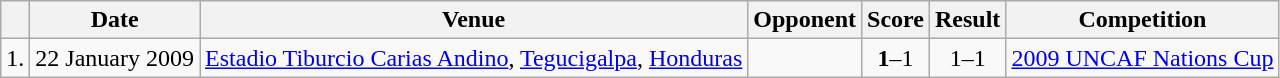<table class="wikitable">
<tr>
<th></th>
<th>Date</th>
<th>Venue</th>
<th>Opponent</th>
<th>Score</th>
<th>Result</th>
<th>Competition</th>
</tr>
<tr>
<td align="center">1.</td>
<td>22 January 2009</td>
<td><a href='#'>Estadio Tiburcio Carias Andino</a>, <a href='#'>Tegucigalpa</a>, <a href='#'>Honduras</a></td>
<td></td>
<td align="center"><strong>1</strong>–1</td>
<td align="center">1–1</td>
<td><a href='#'>2009 UNCAF Nations Cup</a></td>
</tr>
</table>
